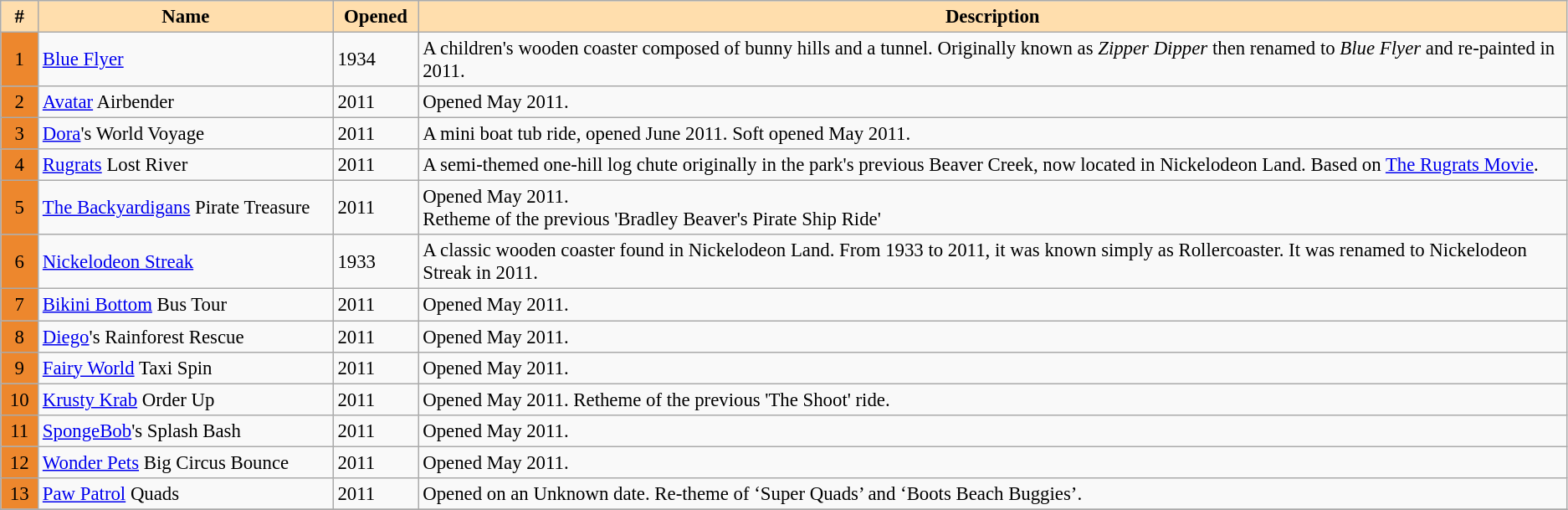<table class="wikitable" style="font-size: 95%;">
<tr>
<th style="background-color: #FFDEAD; width: 1.5em;">#</th>
<th style="background-color: #FFDEAD; width: 15em;">Name</th>
<th style="background-color: #FFDEAD; width: 4em;">Opened</th>
<th style="background-color: #FFDEAD;">Description</th>
</tr>
<tr>
<td style="background-color: #ED872D; text-align: center;">1</td>
<td><a href='#'>Blue Flyer</a></td>
<td>1934</td>
<td>A children's wooden coaster composed of bunny hills and a tunnel. Originally known as <em>Zipper Dipper</em> then renamed to <em>Blue Flyer</em> and re-painted in 2011.</td>
</tr>
<tr>
<td style="background-color: #ED872D; text-align: center;">2</td>
<td><a href='#'>Avatar</a> Airbender</td>
<td>2011</td>
<td>Opened May 2011.</td>
</tr>
<tr>
<td style="background-color: #ED872D; text-align: center;">3</td>
<td><a href='#'>Dora</a>'s World Voyage</td>
<td>2011</td>
<td>A mini boat tub ride, opened June 2011. Soft opened May 2011.</td>
</tr>
<tr>
<td style="background-color: #ED872D; text-align: center;">4</td>
<td><a href='#'>Rugrats</a> Lost River</td>
<td>2011</td>
<td>A semi-themed one-hill log chute originally in the park's previous Beaver Creek, now located in Nickelodeon Land. Based on <a href='#'>The Rugrats Movie</a>.</td>
</tr>
<tr>
<td style="background-color: #ED872D; text-align: center;">5</td>
<td><a href='#'>The Backyardigans</a> Pirate Treasure</td>
<td>2011</td>
<td>Opened May 2011.<br>Retheme of the previous 'Bradley Beaver's Pirate Ship Ride'</td>
</tr>
<tr>
<td style="background-color: #ED872D; text-align: center;">6</td>
<td><a href='#'>Nickelodeon Streak</a></td>
<td>1933</td>
<td>A classic wooden coaster found in Nickelodeon Land. From 1933 to 2011, it was known simply as Rollercoaster. It was renamed to Nickelodeon Streak in 2011.</td>
</tr>
<tr>
<td style="background-color: #ED872D; text-align: center;">7</td>
<td><a href='#'>Bikini Bottom</a> Bus Tour</td>
<td>2011</td>
<td>Opened May 2011.</td>
</tr>
<tr>
<td style="background-color: #ED872D; text-align: center;">8</td>
<td><a href='#'>Diego</a>'s Rainforest Rescue</td>
<td>2011</td>
<td>Opened May 2011.</td>
</tr>
<tr>
<td style="background-color: #ED872D; text-align: center;">9</td>
<td><a href='#'>Fairy World</a> Taxi Spin</td>
<td>2011</td>
<td>Opened May 2011.</td>
</tr>
<tr>
<td style="background-color: #ED872D; text-align: center;">10</td>
<td><a href='#'>Krusty Krab</a> Order Up</td>
<td>2011</td>
<td>Opened May 2011. Retheme of the previous 'The Shoot' ride.</td>
</tr>
<tr>
<td style="background-color: #ED872D; text-align: center;">11</td>
<td><a href='#'>SpongeBob</a>'s Splash Bash</td>
<td>2011</td>
<td>Opened May 2011.</td>
</tr>
<tr>
<td style="background-color: #ED872D; text-align: center;">12</td>
<td><a href='#'>Wonder Pets</a> Big Circus Bounce</td>
<td>2011</td>
<td>Opened May 2011.</td>
</tr>
<tr>
<td style="background-color: #ED872D; text-align: center;">13</td>
<td><a href='#'>Paw Patrol</a> Quads</td>
<td>2011</td>
<td>Opened on an Unknown date. Re-theme of ‘Super Quads’ and ‘Boots Beach Buggies’.</td>
</tr>
<tr>
</tr>
</table>
